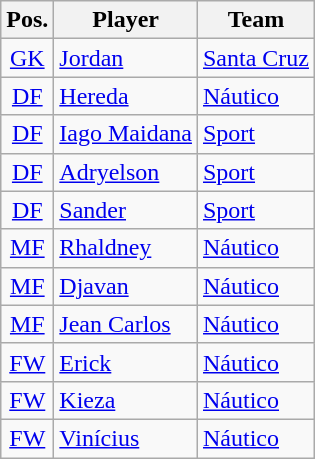<table class="wikitable">
<tr>
<th>Pos.</th>
<th>Player</th>
<th>Team</th>
</tr>
<tr>
<td style="text-align:center;" rowspan=><a href='#'>GK</a></td>
<td><a href='#'>Jordan</a></td>
<td><a href='#'>Santa Cruz</a></td>
</tr>
<tr>
<td style="text-align:center;" rowspan=><a href='#'>DF</a></td>
<td><a href='#'>Hereda</a></td>
<td><a href='#'>Náutico</a></td>
</tr>
<tr>
<td style="text-align:center;" rowspan=><a href='#'>DF</a></td>
<td><a href='#'>Iago Maidana</a></td>
<td><a href='#'>Sport</a></td>
</tr>
<tr>
<td style="text-align:center;" rowspan=><a href='#'>DF</a></td>
<td><a href='#'>Adryelson</a></td>
<td><a href='#'>Sport</a></td>
</tr>
<tr>
<td style="text-align:center;" rowspan=><a href='#'>DF</a></td>
<td><a href='#'>Sander</a></td>
<td><a href='#'>Sport</a></td>
</tr>
<tr>
<td style="text-align:center;" rowspan=><a href='#'>MF</a></td>
<td><a href='#'>Rhaldney</a></td>
<td><a href='#'>Náutico</a></td>
</tr>
<tr>
<td style="text-align:center;" rowspan=><a href='#'>MF</a></td>
<td><a href='#'>Djavan</a></td>
<td><a href='#'>Náutico</a></td>
</tr>
<tr>
<td style="text-align:center;" rowspan=><a href='#'>MF</a></td>
<td><a href='#'>Jean Carlos</a></td>
<td><a href='#'>Náutico</a></td>
</tr>
<tr>
<td style="text-align:center;" rowspan=><a href='#'>FW</a></td>
<td><a href='#'>Erick</a></td>
<td><a href='#'>Náutico</a></td>
</tr>
<tr>
<td style="text-align:center;" rowspan=><a href='#'>FW</a></td>
<td><a href='#'>Kieza</a> </td>
<td><a href='#'>Náutico</a></td>
</tr>
<tr>
<td style="text-align:center;" rowspan=><a href='#'>FW</a></td>
<td><a href='#'>Vinícius</a></td>
<td><a href='#'>Náutico</a></td>
</tr>
</table>
